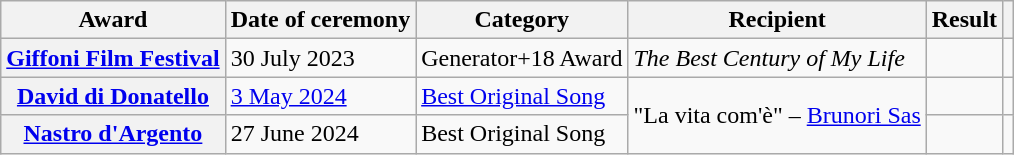<table class="wikitable sortable plainrowheaders">
<tr>
<th>Award</th>
<th>Date of ceremony</th>
<th>Category</th>
<th>Recipient</th>
<th>Result</th>
<th></th>
</tr>
<tr>
<th scope="row"><a href='#'>Giffoni Film Festival</a></th>
<td>30 July 2023</td>
<td>Generator+18 Award</td>
<td><em>The Best Century of My Life</em></td>
<td></td>
<td align="center"></td>
</tr>
<tr>
<th scope="row"><a href='#'>David di Donatello</a></th>
<td><a href='#'>3 May 2024</a></td>
<td><a href='#'>Best Original Song</a></td>
<td rowspan ="2">"La vita com'è" – <a href='#'>Brunori Sas</a></td>
<td></td>
<td align="center"></td>
</tr>
<tr>
<th scope="row"><a href='#'>Nastro d'Argento</a></th>
<td>27 June 2024</td>
<td>Best Original Song</td>
<td></td>
<td align="center"></td>
</tr>
</table>
